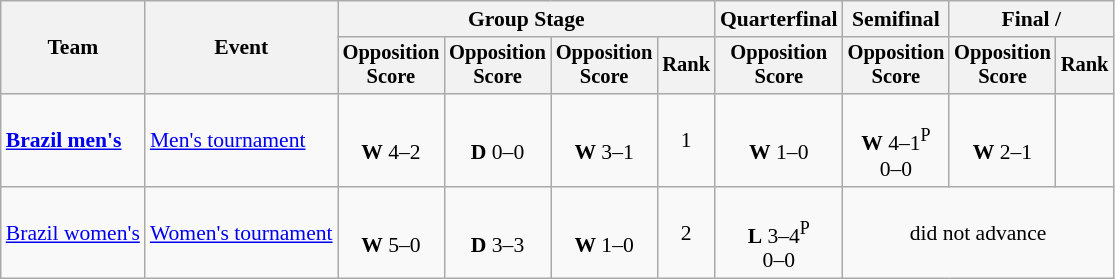<table class="wikitable" style="font-size:90%">
<tr>
<th rowspan=2>Team</th>
<th rowspan=2>Event</th>
<th colspan=4>Group Stage</th>
<th>Quarterfinal</th>
<th>Semifinal</th>
<th colspan=2>Final / </th>
</tr>
<tr style="font-size:95%">
<th>Opposition<br>Score</th>
<th>Opposition<br>Score</th>
<th>Opposition<br>Score</th>
<th>Rank</th>
<th>Opposition<br>Score</th>
<th>Opposition<br>Score</th>
<th>Opposition<br>Score</th>
<th>Rank</th>
</tr>
<tr align=center>
<td align=left><strong><a href='#'>Brazil men's</a></strong></td>
<td align=left><a href='#'>Men's tournament</a></td>
<td><br><strong>W</strong> 4–2</td>
<td><br><strong>D</strong> 0–0</td>
<td><br><strong>W</strong> 3–1</td>
<td>1</td>
<td><br><strong>W</strong> 1–0</td>
<td><br><strong>W</strong> 4–1<sup>P</sup><br>0–0 </td>
<td><br><strong>W</strong> 2–1 </td>
<td></td>
</tr>
<tr align=center>
<td align=left><a href='#'>Brazil women's</a></td>
<td align=left><a href='#'>Women's tournament</a></td>
<td><br><strong>W</strong> 5–0</td>
<td><br><strong>D</strong> 3–3</td>
<td><br><strong>W</strong> 1–0</td>
<td>2</td>
<td><br><strong>L</strong> 3–4<sup>P</sup><br>0–0 </td>
<td colspan=3>did not advance</td>
</tr>
</table>
